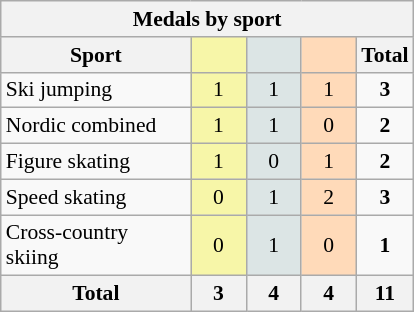<table class="wikitable" style="font-size:90%; text-align:center;">
<tr>
<th colspan=5>Medals by sport</th>
</tr>
<tr>
<th width=120>Sport</th>
<th scope="col" width=30 style="background:#F7F6A8;"></th>
<th scope="col" width=30 style="background:#DCE5E5;"></th>
<th scope="col" width=30 style="background:#FFDAB9;"></th>
<th width=30>Total</th>
</tr>
<tr>
<td align=left>Ski jumping</td>
<td style="background:#F7F6A8;">1</td>
<td style="background:#DCE5E5;">1</td>
<td style="background:#FFDAB9;">1</td>
<td><strong>3</strong></td>
</tr>
<tr>
<td align=left>Nordic combined</td>
<td style="background:#F7F6A8;">1</td>
<td style="background:#DCE5E5;">1</td>
<td style="background:#FFDAB9;">0</td>
<td><strong>2</strong></td>
</tr>
<tr>
<td align=left>Figure skating</td>
<td style="background:#F7F6A8;">1</td>
<td style="background:#DCE5E5;">0</td>
<td style="background:#FFDAB9;">1</td>
<td><strong>2</strong></td>
</tr>
<tr>
<td align=left>Speed skating</td>
<td style="background:#F7F6A8;">0</td>
<td style="background:#DCE5E5;">1</td>
<td style="background:#FFDAB9;">2</td>
<td><strong>3</strong></td>
</tr>
<tr>
<td align=left>Cross-country skiing</td>
<td style="background:#F7F6A8;">0</td>
<td style="background:#DCE5E5;">1</td>
<td style="background:#FFDAB9;">0</td>
<td><strong>1</strong></td>
</tr>
<tr class="sortbottom">
<th>Total</th>
<th>3</th>
<th>4</th>
<th>4</th>
<th>11</th>
</tr>
</table>
